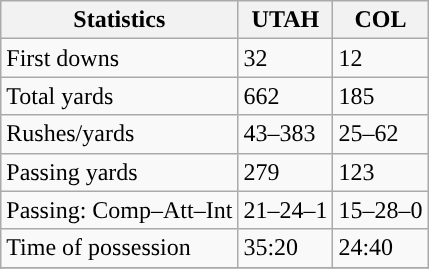<table class="wikitable" style="float: left;">
<tr>
<th>Statistics</th>
<th>UTAH</th>
<th>COL</th>
</tr>
<tr>
<td>First downs</td>
<td>32</td>
<td>12</td>
</tr>
<tr>
<td>Total yards</td>
<td>662</td>
<td>185</td>
</tr>
<tr>
<td>Rushes/yards</td>
<td>43–383</td>
<td>25–62</td>
</tr>
<tr>
<td>Passing yards</td>
<td>279</td>
<td>123</td>
</tr>
<tr>
<td>Passing: Comp–Att–Int</td>
<td>21–24–1</td>
<td>15–28–0</td>
</tr>
<tr>
<td>Time of possession</td>
<td>35:20</td>
<td>24:40</td>
</tr>
<tr>
</tr>
</table>
